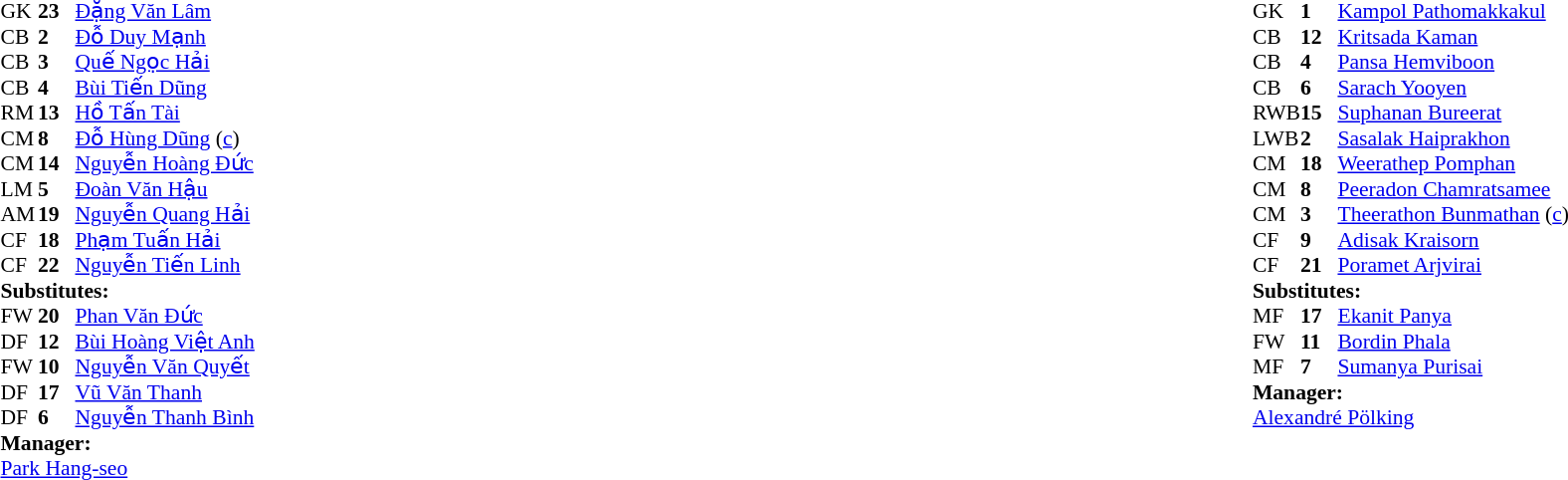<table width="100%">
<tr>
<td valign="top" width="40%"><br><table style="font-size:90%" cellspacing="0" cellpadding="0">
<tr>
<th width=25></th>
<th width=25></th>
</tr>
<tr>
<td>GK</td>
<td><strong>23</strong></td>
<td><a href='#'>Đặng Văn Lâm</a></td>
</tr>
<tr>
<td>CB</td>
<td><strong>2</strong></td>
<td><a href='#'>Đỗ Duy Mạnh</a></td>
<td></td>
<td></td>
</tr>
<tr>
<td>CB</td>
<td><strong>3</strong></td>
<td><a href='#'>Quế Ngọc Hải</a></td>
<td></td>
</tr>
<tr>
<td>CB</td>
<td><strong>4</strong></td>
<td><a href='#'>Bùi Tiến Dũng</a></td>
<td></td>
<td></td>
</tr>
<tr>
<td>RM</td>
<td><strong>13</strong></td>
<td><a href='#'>Hồ Tấn Tài</a></td>
<td></td>
<td></td>
</tr>
<tr>
<td>CM</td>
<td><strong>8</strong></td>
<td><a href='#'>Đỗ Hùng Dũng</a> (<a href='#'>c</a>)</td>
</tr>
<tr>
<td>CM</td>
<td><strong>14</strong></td>
<td><a href='#'>Nguyễn Hoàng Đức</a></td>
<td></td>
</tr>
<tr>
<td>LM</td>
<td><strong>5</strong></td>
<td><a href='#'>Đoàn Văn Hậu</a></td>
</tr>
<tr>
<td>AM</td>
<td><strong>19</strong></td>
<td><a href='#'>Nguyễn Quang Hải</a></td>
<td></td>
<td></td>
</tr>
<tr>
<td>CF</td>
<td><strong>18</strong></td>
<td><a href='#'>Phạm Tuấn Hải</a></td>
<td></td>
<td></td>
</tr>
<tr>
<td>CF</td>
<td><strong>22</strong></td>
<td><a href='#'>Nguyễn Tiến Linh</a></td>
</tr>
<tr>
<td colspan=3><strong>Substitutes:</strong></td>
</tr>
<tr>
<td>FW</td>
<td><strong>20</strong></td>
<td><a href='#'>Phan Văn Đức</a></td>
<td></td>
<td></td>
</tr>
<tr>
<td>DF</td>
<td><strong>12</strong></td>
<td><a href='#'>Bùi Hoàng Việt Anh</a></td>
<td></td>
<td></td>
</tr>
<tr>
<td>FW</td>
<td><strong>10</strong></td>
<td><a href='#'>Nguyễn Văn Quyết</a></td>
<td></td>
<td></td>
</tr>
<tr>
<td>DF</td>
<td><strong>17</strong></td>
<td><a href='#'>Vũ Văn Thanh</a></td>
<td></td>
<td></td>
</tr>
<tr>
<td>DF</td>
<td><strong>6</strong></td>
<td><a href='#'>Nguyễn Thanh Bình</a></td>
<td></td>
<td></td>
</tr>
<tr>
<td colspan=3><strong>Manager:</strong></td>
</tr>
<tr>
<td colspan=3> <a href='#'>Park Hang-seo</a></td>
</tr>
</table>
</td>
<td valign="top"></td>
<td valign="top" width="50%"><br><table style="font-size:90%; margin:auto" cellspacing="0" cellpadding="0">
<tr>
<th width=25></th>
<th width=25></th>
</tr>
<tr>
<td>GK</td>
<td><strong>1</strong></td>
<td><a href='#'>Kampol Pathomakkakul</a></td>
</tr>
<tr>
<td>CB</td>
<td><strong>12</strong></td>
<td><a href='#'>Kritsada Kaman</a></td>
</tr>
<tr>
<td>CB</td>
<td><strong>4</strong></td>
<td><a href='#'>Pansa Hemviboon</a></td>
</tr>
<tr>
<td>CB</td>
<td><strong>6</strong></td>
<td><a href='#'>Sarach Yooyen</a></td>
<td></td>
<td></td>
</tr>
<tr>
<td>RWB</td>
<td><strong>15</strong></td>
<td><a href='#'>Suphanan Bureerat</a></td>
</tr>
<tr>
<td>LWB</td>
<td><strong>2</strong></td>
<td><a href='#'>Sasalak Haiprakhon</a></td>
<td></td>
</tr>
<tr>
<td>CM</td>
<td><strong>18</strong></td>
<td><a href='#'>Weerathep Pomphan</a></td>
</tr>
<tr>
<td>CM</td>
<td><strong>8</strong></td>
<td><a href='#'>Peeradon Chamratsamee</a></td>
</tr>
<tr>
<td>CM</td>
<td><strong>3</strong></td>
<td><a href='#'>Theerathon Bunmathan</a> (<a href='#'>c</a>)</td>
<td></td>
</tr>
<tr>
<td>CF</td>
<td><strong>9</strong></td>
<td><a href='#'>Adisak Kraisorn</a></td>
<td></td>
<td></td>
</tr>
<tr>
<td>CF</td>
<td><strong>21</strong></td>
<td><a href='#'>Poramet Arjvirai</a></td>
<td></td>
<td></td>
</tr>
<tr>
<td colspan=3><strong>Substitutes:</strong></td>
</tr>
<tr>
<td>MF</td>
<td><strong>17</strong></td>
<td><a href='#'>Ekanit Panya</a></td>
<td></td>
<td></td>
</tr>
<tr>
<td>FW</td>
<td><strong>11</strong></td>
<td><a href='#'>Bordin Phala</a></td>
<td></td>
<td></td>
</tr>
<tr>
<td>MF</td>
<td><strong>7</strong></td>
<td><a href='#'>Sumanya Purisai</a></td>
<td></td>
<td></td>
</tr>
<tr>
<td colspan=3><strong>Manager:</strong></td>
</tr>
<tr>
<td colspan=3> <a href='#'>Alexandré Pölking</a></td>
</tr>
</table>
</td>
</tr>
</table>
